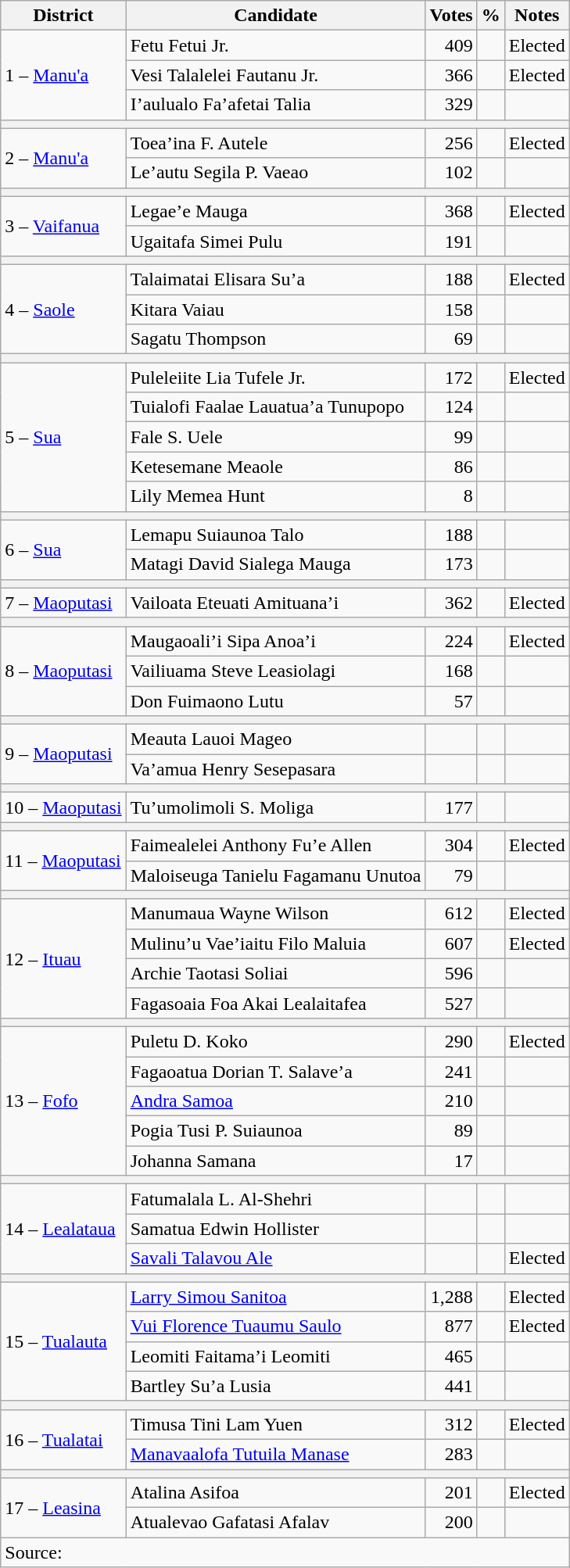<table class=wikitable style=text-align:right>
<tr>
<th>District</th>
<th>Candidate</th>
<th>Votes</th>
<th>%</th>
<th>Notes</th>
</tr>
<tr>
<td align=left rowspan=3>1 – <a href='#'>Manu'a</a></td>
<td align=left>Fetu Fetui Jr.</td>
<td>409</td>
<td></td>
<td>Elected</td>
</tr>
<tr>
<td align=left>Vesi Talalelei Fautanu Jr.</td>
<td>366</td>
<td></td>
<td>Elected</td>
</tr>
<tr>
<td align=left>I’aulualo Fa’afetai Talia</td>
<td>329</td>
<td></td>
<td></td>
</tr>
<tr>
<th colspan=5></th>
</tr>
<tr>
<td align=left rowspan=2>2 – <a href='#'>Manu'a</a></td>
<td align=left>Toea’ina F. Autele</td>
<td>256</td>
<td></td>
<td>Elected</td>
</tr>
<tr>
<td align=left>Le’autu Segila P. Vaeao</td>
<td>102</td>
<td></td>
<td></td>
</tr>
<tr>
<th colspan=5></th>
</tr>
<tr>
<td align=left rowspan=2>3 – <a href='#'>Vaifanua</a></td>
<td align=left>Legae’e Mauga</td>
<td>368</td>
<td></td>
<td>Elected</td>
</tr>
<tr>
<td align=left>Ugaitafa Simei Pulu</td>
<td>191</td>
<td></td>
<td></td>
</tr>
<tr>
<th colspan=5></th>
</tr>
<tr>
<td align=left rowspan=3>4 – <a href='#'>Saole</a></td>
<td align=left>Talaimatai Elisara Su’a</td>
<td>188</td>
<td></td>
<td>Elected</td>
</tr>
<tr>
<td align=left>Kitara Vaiau</td>
<td>158</td>
<td></td>
<td></td>
</tr>
<tr>
<td align=left>Sagatu Thompson</td>
<td>69</td>
<td></td>
<td></td>
</tr>
<tr>
<th colspan=5></th>
</tr>
<tr>
<td align=left rowspan=5>5 – <a href='#'>Sua</a></td>
<td align=left>Puleleiite Lia Tufele Jr.</td>
<td>172</td>
<td></td>
<td>Elected</td>
</tr>
<tr>
<td align=left>Tuialofi Faalae Lauatua’a Tunupopo</td>
<td>124</td>
<td></td>
<td></td>
</tr>
<tr>
<td align=left>Fale S. Uele</td>
<td>99</td>
<td></td>
<td></td>
</tr>
<tr>
<td align=left>Ketesemane Meaole</td>
<td>86</td>
<td></td>
<td></td>
</tr>
<tr>
<td align=left>Lily Memea Hunt</td>
<td>8</td>
<td></td>
<td></td>
</tr>
<tr>
<th colspan=5></th>
</tr>
<tr>
<td align=left rowspan=2>6 – <a href='#'>Sua</a></td>
<td align=left>Lemapu Suiaunoa Talo</td>
<td>188</td>
<td></td>
<td></td>
</tr>
<tr>
<td align=left>Matagi David Sialega Mauga</td>
<td>173</td>
<td></td>
<td></td>
</tr>
<tr>
<th colspan=5></th>
</tr>
<tr>
<td align=left>7 – <a href='#'>Maoputasi</a></td>
<td align=left>Vailoata Eteuati Amituana’i</td>
<td>362</td>
<td></td>
<td>Elected</td>
</tr>
<tr>
<th colspan=5></th>
</tr>
<tr>
<td align=left rowspan=3>8 – <a href='#'>Maoputasi</a></td>
<td align=left>Maugaoali’i Sipa Anoa’i</td>
<td>224</td>
<td></td>
<td>Elected</td>
</tr>
<tr>
<td align=left>Vailiuama Steve Leasiolagi</td>
<td>168</td>
<td></td>
<td></td>
</tr>
<tr>
<td align=left>Don Fuimaono Lutu</td>
<td>57</td>
<td></td>
<td></td>
</tr>
<tr>
<th colspan=5></th>
</tr>
<tr>
<td align=left rowspan=2>9 – <a href='#'>Maoputasi</a></td>
<td align=left>Meauta Lauoi Mageo</td>
<td></td>
<td></td>
<td></td>
</tr>
<tr>
<td align=left>Va’amua Henry Sesepasara</td>
<td></td>
<td></td>
<td></td>
</tr>
<tr>
<th colspan=5></th>
</tr>
<tr>
<td align=left>10 – <a href='#'>Maoputasi</a></td>
<td align=left>Tu’umolimoli S. Moliga</td>
<td>177</td>
<td></td>
<td></td>
</tr>
<tr>
<th colspan=5></th>
</tr>
<tr>
<td align=left rowspan=2>11 – <a href='#'>Maoputasi</a></td>
<td align=left>Faimealelei Anthony Fu’e Allen</td>
<td>304</td>
<td></td>
<td>Elected</td>
</tr>
<tr>
<td align=left>Maloiseuga Tanielu Fagamanu Unutoa</td>
<td>79</td>
<td></td>
<td></td>
</tr>
<tr>
<th colspan=5></th>
</tr>
<tr>
<td align=left rowspan=4>12 – <a href='#'>Ituau</a></td>
<td align=left>Manumaua Wayne Wilson</td>
<td>612</td>
<td></td>
<td>Elected</td>
</tr>
<tr>
<td align=left>Mulinu’u Vae’iaitu Filo Maluia</td>
<td>607</td>
<td></td>
<td>Elected</td>
</tr>
<tr>
<td align=left>Archie Taotasi Soliai</td>
<td>596</td>
<td></td>
<td></td>
</tr>
<tr>
<td align=left>Fagasoaia Foa Akai Lealaitafea</td>
<td>527</td>
<td></td>
<td></td>
</tr>
<tr>
<th colspan=5></th>
</tr>
<tr>
<td align=left rowspan=5>13 – <a href='#'>Fofo</a></td>
<td align=left>Puletu D. Koko</td>
<td>290</td>
<td></td>
<td>Elected</td>
</tr>
<tr>
<td align=left>Fagaoatua Dorian T. Salave’a</td>
<td>241</td>
<td></td>
<td></td>
</tr>
<tr>
<td align=left><a href='#'>Andra Samoa</a></td>
<td>210</td>
<td></td>
<td></td>
</tr>
<tr>
<td align=left>Pogia Tusi P. Suiaunoa</td>
<td>89</td>
<td></td>
<td></td>
</tr>
<tr>
<td align=left>Johanna Samana</td>
<td>17</td>
<td></td>
<td></td>
</tr>
<tr>
<th colspan=5></th>
</tr>
<tr>
<td align=left rowspan=3>14 – <a href='#'>Lealataua</a></td>
<td align=left>Fatumalala L. Al-Shehri</td>
<td></td>
<td></td>
<td></td>
</tr>
<tr>
<td align=left>Samatua Edwin Hollister</td>
<td></td>
<td></td>
<td></td>
</tr>
<tr>
<td align=left><a href='#'>Savali Talavou Ale</a></td>
<td></td>
<td></td>
<td>Elected</td>
</tr>
<tr>
<th colspan=5></th>
</tr>
<tr>
<td align=left rowspan=4>15 – <a href='#'>Tualauta</a></td>
<td align=left><a href='#'>Larry Simou Sanitoa</a></td>
<td>1,288</td>
<td></td>
<td>Elected</td>
</tr>
<tr>
<td align=left><a href='#'>Vui Florence Tuaumu Saulo</a></td>
<td>877</td>
<td></td>
<td>Elected</td>
</tr>
<tr>
<td align=left>Leomiti Faitama’i Leomiti</td>
<td>465</td>
<td></td>
<td></td>
</tr>
<tr>
<td align=left>Bartley Su’a Lusia</td>
<td>441</td>
<td></td>
<td></td>
</tr>
<tr>
<th colspan=5></th>
</tr>
<tr>
<td align=left rowspan=2>16 – <a href='#'>Tualatai</a></td>
<td align=left>Timusa Tini Lam Yuen</td>
<td>312</td>
<td></td>
<td>Elected</td>
</tr>
<tr>
<td align=left><a href='#'>Manavaalofa Tutuila Manase</a></td>
<td>283</td>
<td></td>
<td></td>
</tr>
<tr>
<th colspan=5></th>
</tr>
<tr>
<td align=left rowspan=2>17 – <a href='#'>Leasina</a></td>
<td align=left>Atalina Asifoa</td>
<td>201</td>
<td></td>
<td>Elected</td>
</tr>
<tr>
<td align=left>Atualevao Gafatasi Afalav</td>
<td>200</td>
<td></td>
<td></td>
</tr>
<tr>
<td align=left colspan=5>Source: </td>
</tr>
</table>
